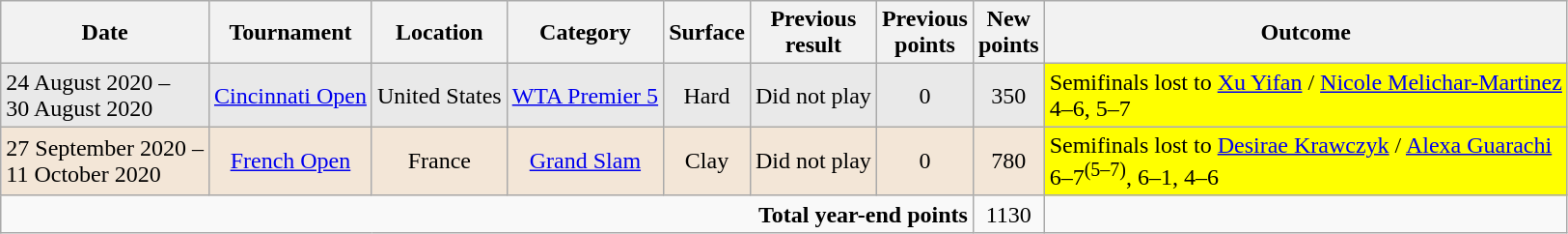<table class="wikitable">
<tr>
<th>Date</th>
<th>Tournament</th>
<th>Location</th>
<th>Category</th>
<th>Surface</th>
<th>Previous<br>result</th>
<th>Previous<br>points</th>
<th>New<br>points</th>
<th>Outcome</th>
</tr>
<tr style="background:#e9e9e9">
<td>24 August 2020 –<br>30 August 2020</td>
<td style="text-align:center"><a href='#'>Cincinnati Open</a></td>
<td style="text-align:center">United States</td>
<td style="text-align:center"><a href='#'>WTA Premier 5</a></td>
<td style="text-align:center">Hard</td>
<td style="text-align:center">Did not play</td>
<td style="text-align:center">0</td>
<td style="text-align:center">350</td>
<td style="background:yellow">Semifinals lost to  <a href='#'>Xu Yifan</a> /  <a href='#'>Nicole Melichar-Martinez</a><br>4–6, 5–7</td>
</tr>
<tr style="background:#f3e6d7">
<td>27 September 2020 –<br>11 October 2020</td>
<td style="text-align:center"><a href='#'>French Open</a></td>
<td style="text-align:center">France</td>
<td style="text-align:center"><a href='#'>Grand Slam</a></td>
<td style="text-align:center">Clay</td>
<td style="text-align:center">Did not play</td>
<td style="text-align:center">0</td>
<td style="text-align:center">780</td>
<td style="background:yellow">Semifinals lost to  <a href='#'>Desirae Krawczyk</a> /  <a href='#'>Alexa Guarachi</a><br>6–7<sup>(5–7)</sup>, 6–1, 4–6</td>
</tr>
<tr>
<td colspan="7" style="text-align:right"><strong>Total year-end points</strong></td>
<td style="text-align:center">1130</td>
<td></td>
</tr>
</table>
